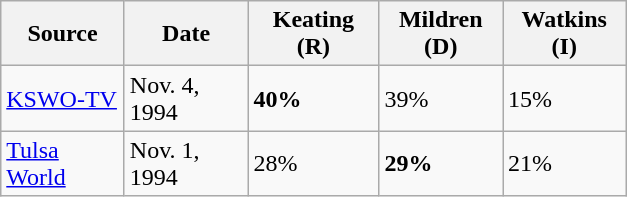<table class="wikitable">
<tr>
<th width="75px">Source</th>
<th width="75px">Date</th>
<th width="80px">Keating (R)</th>
<th width="75px">Mildren (D)</th>
<th width="75px">Watkins (I)</th>
</tr>
<tr>
<td><a href='#'>KSWO-TV</a></td>
<td>Nov. 4, 1994</td>
<td><strong>40%</strong></td>
<td>39%</td>
<td>15%</td>
</tr>
<tr>
<td><a href='#'>Tulsa World</a></td>
<td>Nov. 1, 1994</td>
<td>28%</td>
<td><strong>29%</strong></td>
<td>21%</td>
</tr>
</table>
